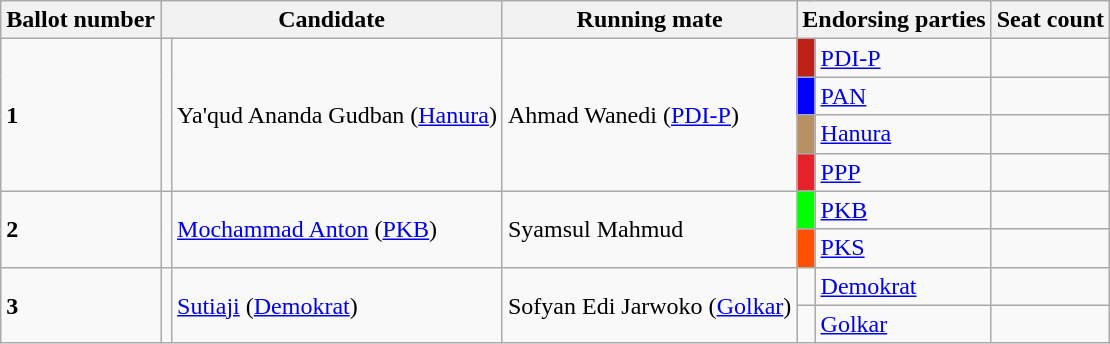<table class="wikitable">
<tr>
<th>Ballot number</th>
<th colspan="2">Candidate</th>
<th>Running mate</th>
<th colspan="2">Endorsing parties</th>
<th>Seat count</th>
</tr>
<tr>
<td rowspan=4><strong>1</strong></td>
<td rowspan=4 bgcolor=></td>
<td rowspan=4>Ya'qud Ananda Gudban (<a href='#'>Hanura</a>)</td>
<td rowspan=4>Ahmad Wanedi (<a href='#'>PDI-P</a>)</td>
<td bgcolor=#BD2016></td>
<td><a href='#'>PDI-P</a></td>
<td></td>
</tr>
<tr>
<td bgcolor=#0000FF></td>
<td><a href='#'>PAN</a></td>
<td></td>
</tr>
<tr>
<td bgcolor=#B79164></td>
<td><a href='#'>Hanura</a></td>
<td></td>
</tr>
<tr>
<td bgcolor=#E6212A></td>
<td><a href='#'>PPP</a></td>
<td></td>
</tr>
<tr>
<td rowspan=2><strong>2</strong></td>
<td rowspan=2 bgcolor=></td>
<td rowspan=2><a href='#'>Mochammad Anton</a> (<a href='#'>PKB</a>)</td>
<td rowspan=2>Syamsul Mahmud</td>
<td bgcolor=#00FF00></td>
<td><a href='#'>PKB</a></td>
<td></td>
</tr>
<tr>
<td bgcolor=#FF4F00></td>
<td><a href='#'>PKS</a></td>
<td></td>
</tr>
<tr>
<td rowspan=2><strong>3</strong></td>
<td rowspan=2 bgcolor=></td>
<td rowspan=2><a href='#'>Sutiaji</a> (<a href='#'>Demokrat</a>)</td>
<td rowspan=2>Sofyan Edi Jarwoko (<a href='#'>Golkar</a>)</td>
<td bgcolor=></td>
<td><a href='#'>Demokrat</a></td>
<td></td>
</tr>
<tr>
<td bgcolor=></td>
<td><a href='#'>Golkar</a></td>
<td></td>
</tr>
</table>
